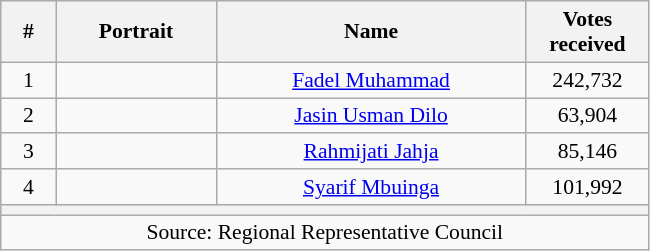<table class="wikitable sortable" style="text-align:center; font-size: 0.9em;">
<tr>
<th width="30">#</th>
<th width="100">Portrait</th>
<th width="200">Name</th>
<th width="75">Votes received</th>
</tr>
<tr>
<td>1</td>
<td></td>
<td><a href='#'>Fadel Muhammad</a></td>
<td>242,732</td>
</tr>
<tr>
<td>2</td>
<td></td>
<td><a href='#'>Jasin Usman Dilo</a></td>
<td>63,904</td>
</tr>
<tr>
<td>3</td>
<td></td>
<td><a href='#'>Rahmijati Jahja</a></td>
<td>85,146</td>
</tr>
<tr>
<td>4</td>
<td></td>
<td><a href='#'>Syarif Mbuinga</a></td>
<td>101,992</td>
</tr>
<tr>
<th colspan="8"></th>
</tr>
<tr>
<td colspan="8">Source: Regional Representative Council</td>
</tr>
</table>
